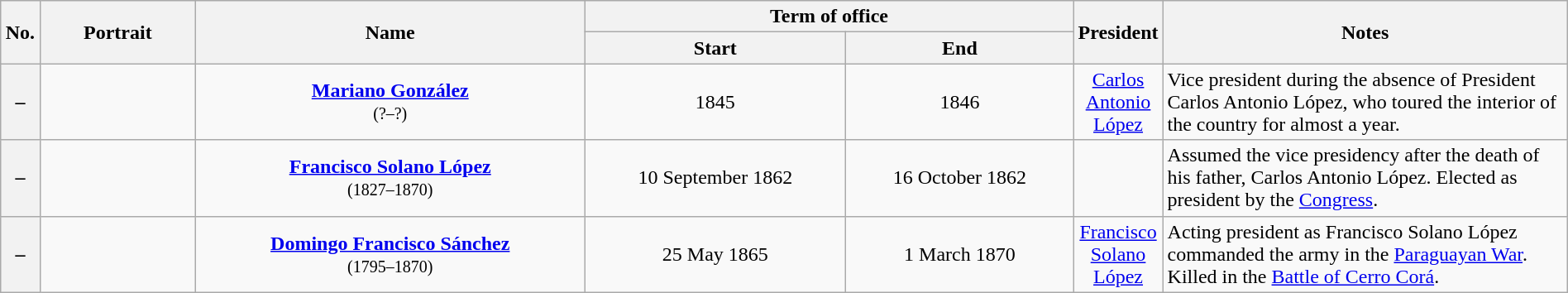<table class="wikitable" width="100%" style="text-align: center;">
<tr>
<th rowspan=2 width="2.5%">No.</th>
<th rowspan=2 width="10%">Portrait</th>
<th rowspan=2 width="25%">Name<br></th>
<th colspan=2 width="31.4%">Term of office</th>
<th rowspan=2>President</th>
<th rowspan=2 width="26%">Notes<br></th>
</tr>
<tr>
<th>Start</th>
<th>End</th>
</tr>
<tr>
<th>–</th>
<td></td>
<td><strong><a href='#'>Mariano González</a></strong><br><small>(?–?)</small></td>
<td>1845</td>
<td>1846</td>
<td><a href='#'>Carlos Antonio López</a></td>
<td align=left>Vice president during the absence of President Carlos Antonio López, who toured the interior of the country for almost a year.</td>
</tr>
<tr>
<th>–</th>
<td></td>
<td><strong><a href='#'>Francisco Solano López</a></strong><br><small>(1827–1870)</small></td>
<td>10 September 1862</td>
<td>16 October 1862</td>
<td></td>
<td align=left>Assumed the vice presidency after the death of his father, Carlos Antonio López. Elected as president by the <a href='#'>Congress</a>.</td>
</tr>
<tr>
<th>–</th>
<td></td>
<td><strong><a href='#'>Domingo Francisco Sánchez</a></strong><br><small>(1795–1870)</small></td>
<td>25 May 1865</td>
<td>1 March 1870</td>
<td class=nowrap><a href='#'>Francisco Solano López</a></td>
<td align=left>Acting president as Francisco Solano López commanded the army in the <a href='#'>Paraguayan War</a>. Killed in the <a href='#'>Battle of Cerro Corá</a>.</td>
</tr>
</table>
